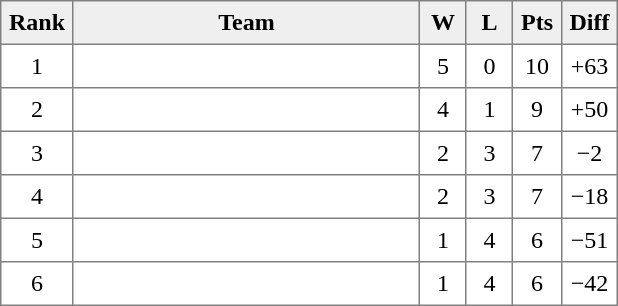<table style=border-collapse:collapse border=1 cellspacing=0 cellpadding=5>
<tr align=center bgcolor=#efefef>
<th width=20>Rank</th>
<th width=220>Team</th>
<th width=20>W</th>
<th width=20>L</th>
<th width=20>Pts</th>
<th width=20>Diff</th>
</tr>
<tr align=center>
<td>1</td>
<td align=left></td>
<td>5</td>
<td>0</td>
<td>10</td>
<td>+63</td>
</tr>
<tr align=center>
<td>2</td>
<td align=left></td>
<td>4</td>
<td>1</td>
<td>9</td>
<td>+50</td>
</tr>
<tr align=center>
<td>3</td>
<td align=left></td>
<td>2</td>
<td>3</td>
<td>7</td>
<td>−2</td>
</tr>
<tr align=center>
<td>4</td>
<td align=left></td>
<td>2</td>
<td>3</td>
<td>7</td>
<td>−18</td>
</tr>
<tr align=center>
<td>5</td>
<td align=left></td>
<td>1</td>
<td>4</td>
<td>6</td>
<td>−51</td>
</tr>
<tr align=center>
<td>6</td>
<td align=left></td>
<td>1</td>
<td>4</td>
<td>6</td>
<td>−42</td>
</tr>
</table>
